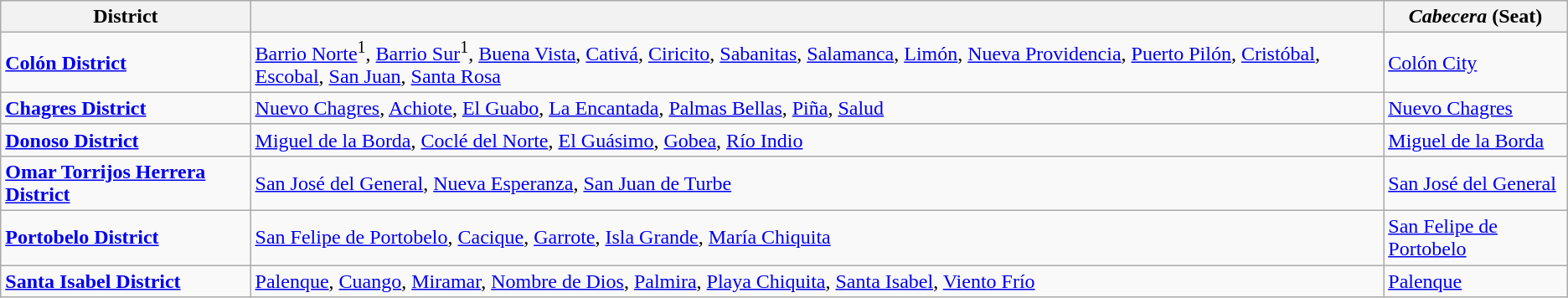<table class="wikitable">
<tr>
<th>District</th>
<th></th>
<th><em>Cabecera</em> (Seat)</th>
</tr>
<tr>
<td><strong><a href='#'>Colón District</a></strong></td>
<td><a href='#'>Barrio Norte</a><sup>1</sup>, <a href='#'>Barrio Sur</a><sup>1</sup>, <a href='#'>Buena Vista</a>, <a href='#'>Cativá</a>, <a href='#'>Ciricito</a>, <a href='#'>Sabanitas</a>, <a href='#'>Salamanca</a>, <a href='#'>Limón</a>, <a href='#'>Nueva Providencia</a>, <a href='#'>Puerto Pilón</a>, <a href='#'>Cristóbal</a>, <a href='#'>Escobal</a>, <a href='#'>San Juan</a>, <a href='#'>Santa Rosa</a></td>
<td><a href='#'>Colón City</a></td>
</tr>
<tr>
<td><strong><a href='#'>Chagres District</a></strong></td>
<td><a href='#'>Nuevo Chagres</a>, <a href='#'>Achiote</a>, <a href='#'>El Guabo</a>, <a href='#'>La Encantada</a>, <a href='#'>Palmas Bellas</a>, <a href='#'>Piña</a>, <a href='#'>Salud</a></td>
<td><a href='#'>Nuevo Chagres</a></td>
</tr>
<tr>
<td><strong><a href='#'>Donoso District</a></strong></td>
<td><a href='#'>Miguel de la Borda</a>, <a href='#'>Coclé del Norte</a>, <a href='#'>El Guásimo</a>, <a href='#'>Gobea</a>, <a href='#'>Río Indio</a></td>
<td><a href='#'>Miguel de la Borda</a></td>
</tr>
<tr>
<td><strong><a href='#'>Omar Torrijos Herrera District</a></strong></td>
<td><a href='#'>San José del General</a>, <a href='#'>Nueva Esperanza</a>, <a href='#'>San Juan de Turbe</a></td>
<td><a href='#'>San José del General</a></td>
</tr>
<tr>
<td><strong><a href='#'>Portobelo District</a></strong></td>
<td><a href='#'>San Felipe de Portobelo</a>, <a href='#'>Cacique</a>, <a href='#'>Garrote</a>, <a href='#'>Isla Grande</a>, <a href='#'>María Chiquita</a></td>
<td><a href='#'>San Felipe de Portobelo</a></td>
</tr>
<tr>
<td><strong><a href='#'>Santa Isabel District</a></strong></td>
<td><a href='#'>Palenque</a>, <a href='#'>Cuango</a>, <a href='#'>Miramar</a>, <a href='#'>Nombre de Dios</a>, <a href='#'>Palmira</a>, <a href='#'>Playa Chiquita</a>, <a href='#'>Santa Isabel</a>, <a href='#'>Viento Frío</a></td>
<td><a href='#'>Palenque</a></td>
</tr>
</table>
